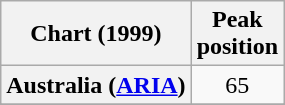<table class="wikitable sortable plainrowheaders" style="text-align:center">
<tr>
<th>Chart (1999)</th>
<th>Peak<br>position</th>
</tr>
<tr>
<th scope="row">Australia (<a href='#'>ARIA</a>)</th>
<td>65</td>
</tr>
<tr>
</tr>
<tr>
</tr>
<tr>
</tr>
</table>
